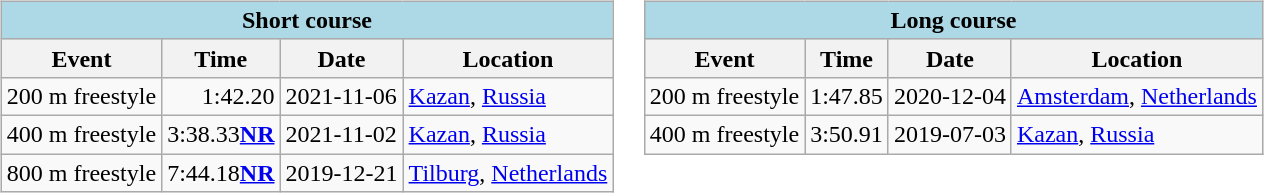<table>
<tr>
<td style="vertical-align:top; text-align:left;"><br><table class="wikitable" |>
<tr>
<th colspan="4" style="background: #add8e6;">Short course</th>
</tr>
<tr>
<th>Event</th>
<th>Time</th>
<th>Date</th>
<th>Location</th>
</tr>
<tr>
<td>200 m freestyle</td>
<td style="text-align:right;">1:42.20</td>
<td>2021-11-06</td>
<td><a href='#'>Kazan</a>, <a href='#'>Russia</a></td>
</tr>
<tr>
<td>400 m freestyle</td>
<td style="text-align:right;">3:38.33<strong><a href='#'>NR</a></strong></td>
<td>2021-11-02</td>
<td><a href='#'>Kazan</a>, <a href='#'>Russia</a></td>
</tr>
<tr>
<td>800 m freestyle</td>
<td style="text-align:right;">7:44.18<strong><a href='#'>NR</a></strong></td>
<td>2019-12-21</td>
<td><a href='#'>Tilburg</a>, <a href='#'>Netherlands</a></td>
</tr>
</table>
</td>
<td valign=top align=left><br><table class="wikitable" |>
<tr>
<th colspan="4" style="background: #add8e6;">Long course</th>
</tr>
<tr>
<th>Event</th>
<th>Time</th>
<th>Date</th>
<th>Location</th>
</tr>
<tr>
<td>200 m freestyle</td>
<td style="text-align:right;">1:47.85</td>
<td>2020-12-04</td>
<td><a href='#'>Amsterdam</a>, <a href='#'>Netherlands</a></td>
</tr>
<tr>
<td>400 m freestyle</td>
<td style="text-align:right;">3:50.91</td>
<td>2019-07-03</td>
<td><a href='#'>Kazan</a>, <a href='#'>Russia</a></td>
</tr>
</table>
</td>
</tr>
</table>
